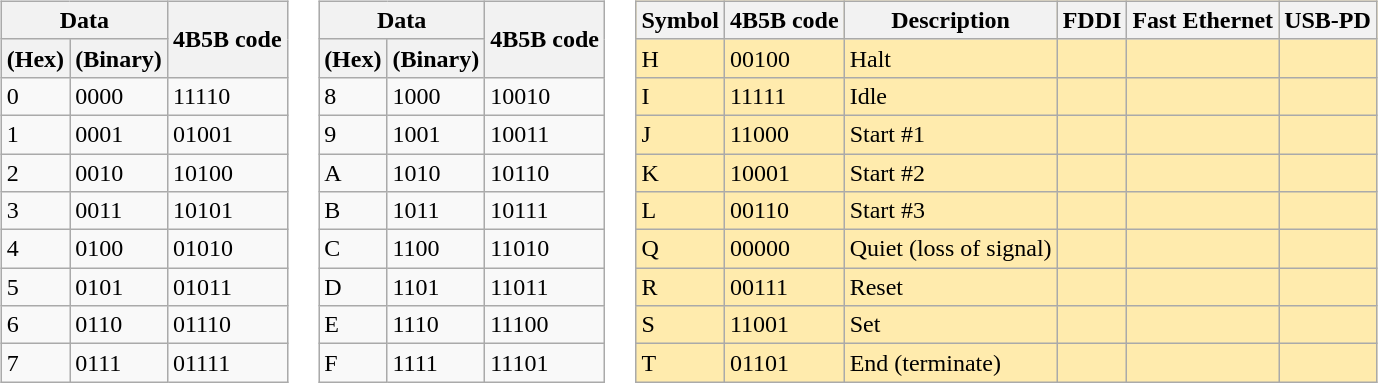<table>
<tr>
<td><br><table class="wikitable">
<tr ---->
<th colspan=2>Data</th>
<th rowspan=2>4B5B code</th>
</tr>
<tr ---->
<th>(Hex)</th>
<th>(Binary)</th>
</tr>
<tr ---->
<td>0</td>
<td>0000</td>
<td>11110</td>
</tr>
<tr ---->
<td>1</td>
<td>0001</td>
<td>01001</td>
</tr>
<tr ---->
<td>2</td>
<td>0010</td>
<td>10100</td>
</tr>
<tr ---->
<td>3</td>
<td>0011</td>
<td>10101</td>
</tr>
<tr ---->
<td>4</td>
<td>0100</td>
<td>01010</td>
</tr>
<tr ---->
<td>5</td>
<td>0101</td>
<td>01011</td>
</tr>
<tr ---->
<td>6</td>
<td>0110</td>
<td>01110</td>
</tr>
<tr ---->
<td>7</td>
<td>0111</td>
<td>01111</td>
</tr>
</table>
</td>
<td><br><table class="wikitable">
<tr ---->
<th colspan=2>Data</th>
<th rowspan=2>4B5B code</th>
</tr>
<tr ---->
<th>(Hex)</th>
<th>(Binary)</th>
</tr>
<tr ---->
<td>8</td>
<td>1000</td>
<td>10010</td>
</tr>
<tr ---->
<td>9</td>
<td>1001</td>
<td>10011</td>
</tr>
<tr ---->
<td>A</td>
<td>1010</td>
<td>10110</td>
</tr>
<tr ---->
<td>B</td>
<td>1011</td>
<td>10111</td>
</tr>
<tr ---->
<td>C</td>
<td>1100</td>
<td>11010</td>
</tr>
<tr ---->
<td>D</td>
<td>1101</td>
<td>11011</td>
</tr>
<tr ---->
<td>E</td>
<td>1110</td>
<td>11100</td>
</tr>
<tr ---->
<td>F</td>
<td>1111</td>
<td>11101</td>
</tr>
</table>
</td>
<td><br><table class="wikitable" style="background-color: #ffebad">
<tr ---->
<th>Symbol</th>
<th>4B5B code</th>
<th>Description</th>
<th>FDDI</th>
<th>Fast Ethernet</th>
<th>USB-PD</th>
</tr>
<tr ---->
<td>H</td>
<td>00100</td>
<td>Halt</td>
<td></td>
<td></td>
<td></td>
</tr>
<tr ---->
<td>I</td>
<td>11111</td>
<td>Idle</td>
<td></td>
<td></td>
<td></td>
</tr>
<tr ---->
<td>J</td>
<td>11000</td>
<td>Start #1</td>
<td></td>
<td></td>
<td></td>
</tr>
<tr ---->
<td>K</td>
<td>10001</td>
<td>Start #2</td>
<td></td>
<td></td>
<td></td>
</tr>
<tr ---->
<td>L</td>
<td>00110</td>
<td>Start #3</td>
<td></td>
<td></td>
<td></td>
</tr>
<tr ---->
<td>Q</td>
<td>00000</td>
<td>Quiet (loss of signal)</td>
<td></td>
<td></td>
<td></td>
</tr>
<tr ---->
<td>R</td>
<td>00111</td>
<td>Reset</td>
<td></td>
<td></td>
<td></td>
</tr>
<tr ---->
<td>S</td>
<td>11001</td>
<td>Set</td>
<td></td>
<td></td>
<td></td>
</tr>
<tr ---->
<td>T</td>
<td>01101</td>
<td>End (terminate)</td>
<td></td>
<td></td>
<td></td>
</tr>
</table>
</td>
</tr>
</table>
